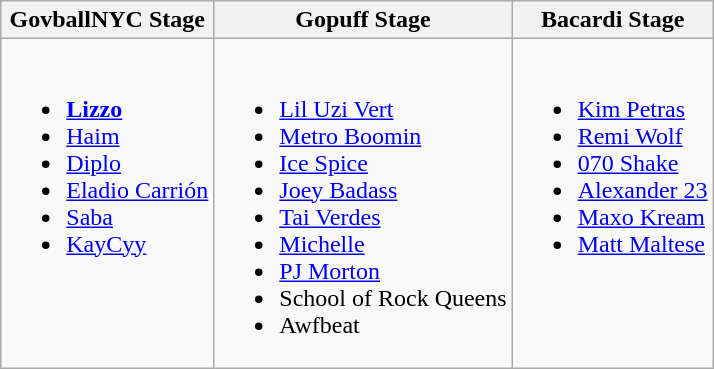<table class="wikitable">
<tr>
<th>GovballNYC Stage</th>
<th>Gopuff Stage</th>
<th>Bacardi Stage</th>
</tr>
<tr valign="top">
<td><br><ul><li><strong><a href='#'>Lizzo</a></strong></li><li><a href='#'>Haim</a></li><li><a href='#'>Diplo</a></li><li><a href='#'>Eladio Carrión</a></li><li><a href='#'>Saba</a></li><li><a href='#'>KayCyy</a></li></ul></td>
<td><br><ul><li><a href='#'>Lil Uzi Vert</a></li><li><a href='#'>Metro Boomin</a></li><li><a href='#'>Ice Spice</a></li><li><a href='#'>Joey Badass</a></li><li><a href='#'>Tai Verdes</a></li><li><a href='#'>Michelle</a></li><li><a href='#'>PJ Morton</a></li><li>School of Rock Queens</li><li>Awfbeat</li></ul></td>
<td><br><ul><li><a href='#'>Kim Petras</a></li><li><a href='#'>Remi Wolf</a></li><li><a href='#'>070 Shake</a></li><li><a href='#'>Alexander 23</a></li><li><a href='#'>Maxo Kream</a></li><li><a href='#'>Matt Maltese</a></li></ul></td>
</tr>
</table>
